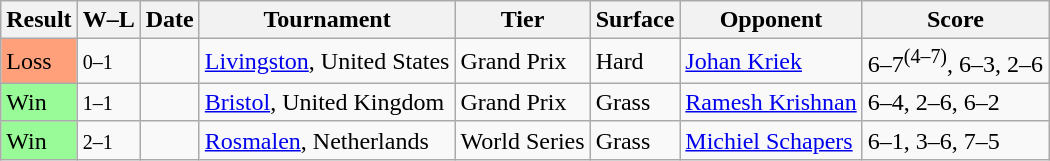<table class="sortable wikitable">
<tr>
<th>Result</th>
<th class="unsortable">W–L</th>
<th>Date</th>
<th>Tournament</th>
<th>Tier</th>
<th>Surface</th>
<th>Opponent</th>
<th class="unsortable">Score</th>
</tr>
<tr>
<td style="background:#ffa07a;">Loss</td>
<td><small>0–1</small></td>
<td><a href='#'></a></td>
<td><a href='#'>Livingston</a>, United States</td>
<td>Grand Prix</td>
<td>Hard</td>
<td> <a href='#'>Johan Kriek</a></td>
<td>6–7<sup>(4–7)</sup>, 6–3, 2–6</td>
</tr>
<tr>
<td style="background:#98fb98;">Win</td>
<td><small>1–1</small></td>
<td><a href='#'></a></td>
<td><a href='#'>Bristol</a>, United Kingdom</td>
<td>Grand Prix</td>
<td>Grass</td>
<td> <a href='#'>Ramesh Krishnan</a></td>
<td>6–4, 2–6, 6–2</td>
</tr>
<tr>
<td style="background:#98fb98;">Win</td>
<td><small>2–1</small></td>
<td><a href='#'></a></td>
<td><a href='#'>Rosmalen</a>, Netherlands</td>
<td>World Series</td>
<td>Grass</td>
<td> <a href='#'>Michiel Schapers</a></td>
<td>6–1, 3–6, 7–5</td>
</tr>
</table>
